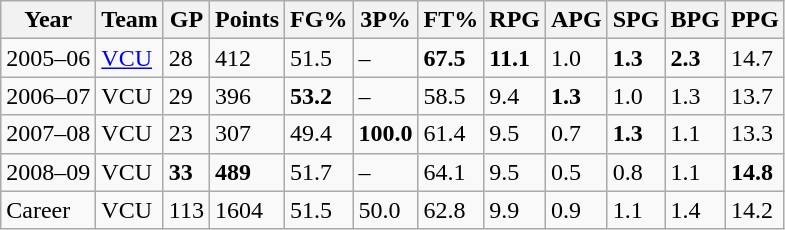<table class="wikitable">
<tr>
<th>Year</th>
<th>Team</th>
<th>GP</th>
<th>Points</th>
<th>FG%</th>
<th>3P%</th>
<th>FT%</th>
<th>RPG</th>
<th>APG</th>
<th>SPG</th>
<th>BPG</th>
<th>PPG</th>
</tr>
<tr>
<td>2005–06</td>
<td><a href='#'>VCU</a></td>
<td>28</td>
<td>412</td>
<td>51.5</td>
<td>–</td>
<td><strong>67.5</strong></td>
<td><strong>11.1</strong></td>
<td>1.0</td>
<td><strong>1.3</strong></td>
<td><strong>2.3</strong></td>
<td>14.7</td>
</tr>
<tr>
<td>2006–07</td>
<td>VCU</td>
<td>29</td>
<td>396</td>
<td><strong>53.2</strong></td>
<td>–</td>
<td>58.5</td>
<td>9.4</td>
<td><strong>1.3</strong></td>
<td>1.0</td>
<td>1.3</td>
<td>13.7</td>
</tr>
<tr>
<td>2007–08</td>
<td>VCU</td>
<td>23</td>
<td>307</td>
<td>49.4</td>
<td><strong>100.0</strong></td>
<td>61.4</td>
<td>9.5</td>
<td>0.7</td>
<td><strong>1.3</strong></td>
<td>1.1</td>
<td>13.3</td>
</tr>
<tr>
<td>2008–09</td>
<td>VCU</td>
<td><strong>33</strong></td>
<td><strong>489</strong></td>
<td>51.7</td>
<td>–</td>
<td>64.1</td>
<td>9.5</td>
<td>0.5</td>
<td>0.8</td>
<td>1.1</td>
<td><strong>14.8</strong></td>
</tr>
<tr>
<td>Career</td>
<td>VCU</td>
<td>113</td>
<td>1604</td>
<td>51.5</td>
<td>50.0</td>
<td>62.8</td>
<td>9.9</td>
<td>0.9</td>
<td>1.1</td>
<td>1.4</td>
<td>14.2</td>
</tr>
</table>
